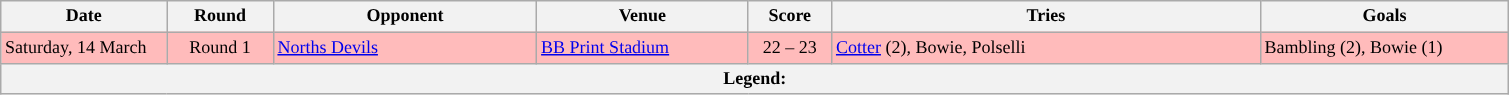<table class="wikitable" style="font-size:75%;">
<tr>
<th style="width:105px;">Date</th>
<th style="width:65px;">Round</th>
<th style="width:170px;">Opponent</th>
<th style="width:135px;">Venue</th>
<th style="width:50px;">Score</th>
<th style="width:280px;">Tries</th>
<th style="width:160px;">Goals</th>
</tr>
<tr style="background:#FFBBBB">
<td>Saturday, 14 March</td>
<td style="text-align:center;">Round 1</td>
<td> <a href='#'>Norths Devils</a></td>
<td><a href='#'>BB Print Stadium</a></td>
<td style="text-align:center;">22 – 23</td>
<td><a href='#'>Cotter</a> (2), Bowie, Polselli</td>
<td>Bambling (2), Bowie (1)</td>
</tr>
<tr>
<th colspan="11"><strong>Legend</strong>:    </th>
</tr>
</table>
